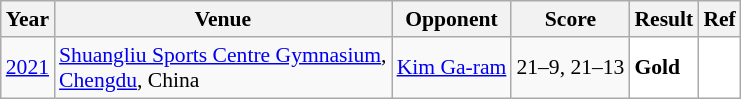<table class="sortable wikitable" style="font-size: 90%;">
<tr>
<th>Year</th>
<th>Venue</th>
<th>Opponent</th>
<th>Score</th>
<th>Result</th>
<th>Ref</th>
</tr>
<tr>
<td align="center"><a href='#'>2021</a></td>
<td align="left"><a href='#'>Shuangliu Sports Centre Gymnasium</a>,<br><a href='#'>Chengdu</a>, China</td>
<td align="left"> <a href='#'>Kim Ga-ram</a></td>
<td align="left">21–9, 21–13</td>
<td style="text-align:left; background:white"> <strong>Gold</strong></td>
<td align="center"; bgcolor="white"></td>
</tr>
</table>
